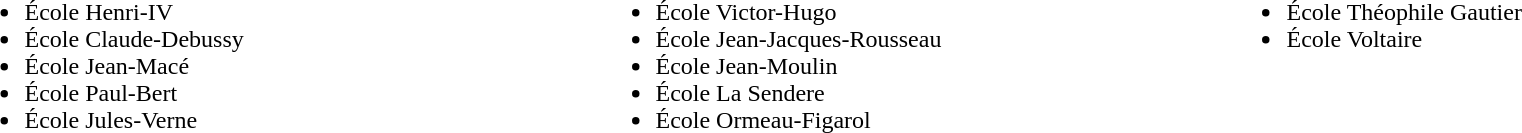<table valign="top" width=100%>
<tr>
<td valign=top width="25%"><br><ul><li>École Henri-IV</li><li>École Claude-Debussy</li><li>École Jean-Macé</li><li>École Paul-Bert</li><li>École Jules-Verne</li></ul></td>
<td valign=top width="25%"><br><ul><li>École Victor-Hugo</li><li>École Jean-Jacques-Rousseau</li><li>École Jean-Moulin</li><li>École La Sendere</li><li>École Ormeau-Figarol</li></ul></td>
<td valign=top width="25%"><br><ul><li>École Théophile Gautier</li><li>École Voltaire</li></ul></td>
</tr>
</table>
